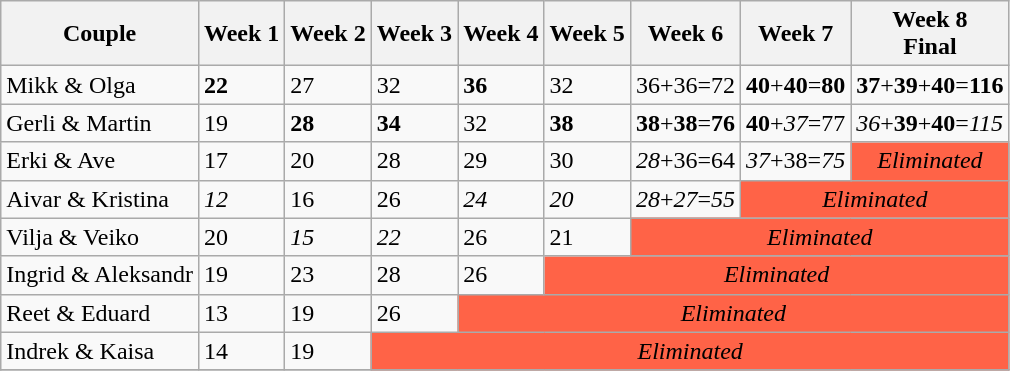<table class="wikitable">
<tr>
<th>Couple</th>
<th>Week 1</th>
<th>Week  2</th>
<th>Week  3</th>
<th>Week  4</th>
<th>Week  5</th>
<th>Week  6</th>
<th>Week  7</th>
<th>Week  8<br>Final</th>
</tr>
<tr>
<td>Mikk & Olga</td>
<td><span><strong>22</strong></span></td>
<td>27</td>
<td>32</td>
<td><span><strong>36</strong></span></td>
<td>32</td>
<td>36+36=72</td>
<td><span><strong>40</strong></span>+<span><strong>40</strong></span>=<span><strong>80</strong></span></td>
<td><span><strong>37</strong></span>+<span><strong>39</strong></span>+<span><strong>40</strong></span>=<span><strong>116</strong></span></td>
</tr>
<tr>
<td>Gerli & Martin</td>
<td>19</td>
<td><span><strong>28</strong></span></td>
<td><span><strong>34</strong></span></td>
<td>32</td>
<td><span><strong>38</strong></span></td>
<td><span><strong>38</strong></span>+<span><strong>38</strong></span>=<span><strong>76</strong></span></td>
<td><span><strong>40</strong></span>+<span><em>37</em></span>=77</td>
<td><span><em>36</em></span>+<span><strong>39</strong></span>+<span><strong>40</strong></span>=<span><em>115</em></span></td>
</tr>
<tr>
<td>Erki & Ave</td>
<td>17</td>
<td>20</td>
<td>28</td>
<td>29</td>
<td>30</td>
<td><span><em>28</em></span>+36=64</td>
<td><span><em>37</em></span>+38=<span><em>75</em></span></td>
<td colspan="1" style="background:tomato;" align="center"><em>Eliminated</em></td>
</tr>
<tr>
<td>Aivar & Kristina</td>
<td><span><em>12</em></span></td>
<td>16</td>
<td>26</td>
<td><span><em>24</em></span></td>
<td><span><em>20</em></span></td>
<td><span><em>28</em></span>+<span><em>27</em></span>=<span><em>55</em></span></td>
<td colspan="2" style="background:tomato;" align="center"><em>Eliminated</em></td>
</tr>
<tr>
<td>Vilja & Veiko</td>
<td>20</td>
<td><span><em>15</em></span></td>
<td><span><em>22</em></span></td>
<td>26</td>
<td>21</td>
<td style="background:tomato;" align="center" colspan="3"><em>Eliminated</em></td>
</tr>
<tr>
<td>Ingrid & Aleksandr</td>
<td>19</td>
<td>23</td>
<td>28</td>
<td>26</td>
<td style="background:tomato;" align="center" colspan="4"><em>Eliminated</em></td>
</tr>
<tr>
<td>Reet & Eduard</td>
<td>13</td>
<td>19</td>
<td>26</td>
<td style="background:tomato;" align="center" colspan="5"><em>Eliminated</em></td>
</tr>
<tr>
<td>Indrek & Kaisa</td>
<td>14</td>
<td>19</td>
<td style="background:tomato;" align="center" colspan="6"><em>Eliminated</em></td>
</tr>
<tr>
</tr>
</table>
